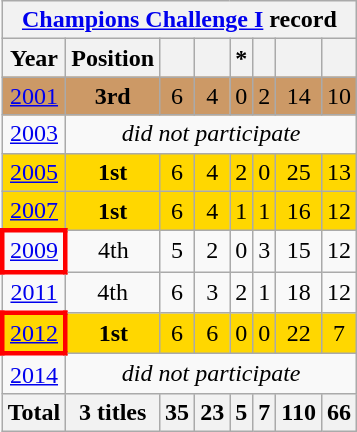<table class="wikitable" style="text-align: center;">
<tr>
<th colspan=8><a href='#'>Champions Challenge I</a> record</th>
</tr>
<tr>
<th>Year</th>
<th>Position</th>
<th></th>
<th></th>
<th> *</th>
<th></th>
<th></th>
<th></th>
</tr>
<tr bgcolor=cc9966>
<td> <a href='#'>2001</a></td>
<td><strong>3rd</strong></td>
<td>6</td>
<td>4</td>
<td>0</td>
<td>2</td>
<td>14</td>
<td>10</td>
</tr>
<tr>
<td> <a href='#'>2003</a></td>
<td colspan=7><em>did not participate</em></td>
</tr>
<tr bgcolor=gold>
<td> <a href='#'>2005</a></td>
<td><strong>1st</strong></td>
<td>6</td>
<td>4</td>
<td>2</td>
<td>0</td>
<td>25</td>
<td>13</td>
</tr>
<tr bgcolor=gold>
<td> <a href='#'>2007</a></td>
<td><strong>1st</strong></td>
<td>6</td>
<td>4</td>
<td>1</td>
<td>1</td>
<td>16</td>
<td>12</td>
</tr>
<tr>
<td style="border: 3px solid red"> <a href='#'>2009</a></td>
<td>4th</td>
<td>5</td>
<td>2</td>
<td>0</td>
<td>3</td>
<td>15</td>
<td>12</td>
</tr>
<tr>
<td> <a href='#'>2011</a></td>
<td>4th</td>
<td>6</td>
<td>3</td>
<td>2</td>
<td>1</td>
<td>18</td>
<td>12</td>
</tr>
<tr bgcolor=gold>
<td style="border: 3px solid red"> <a href='#'>2012</a></td>
<td><strong>1st</strong></td>
<td>6</td>
<td>6</td>
<td>0</td>
<td>0</td>
<td>22</td>
<td>7</td>
</tr>
<tr>
<td> <a href='#'>2014</a></td>
<td colspan=7><em>did not participate</em></td>
</tr>
<tr>
<th>Total</th>
<th>3 titles</th>
<th>35</th>
<th>23</th>
<th>5</th>
<th>7</th>
<th>110</th>
<th>66</th>
</tr>
</table>
